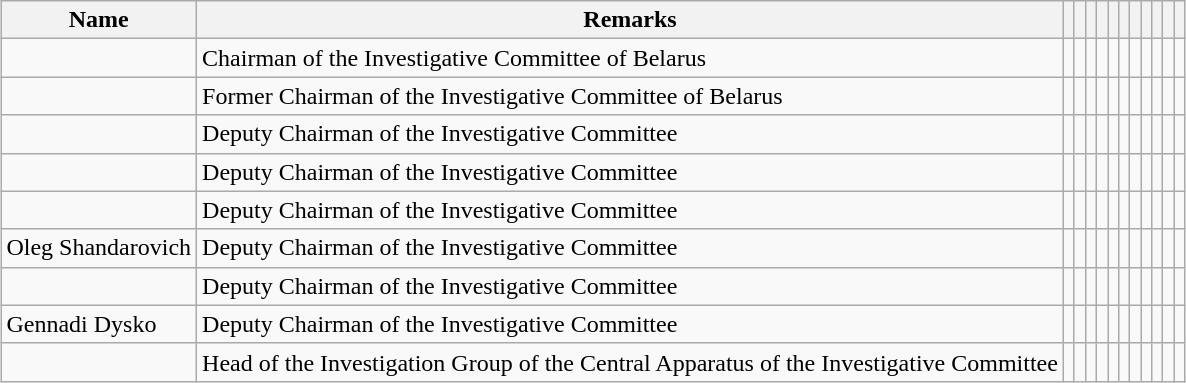<table class="wikitable sortable" style="margin: auto">
<tr>
<th>Name</th>
<th>Remarks</th>
<th></th>
<th></th>
<th></th>
<th></th>
<th></th>
<th></th>
<th></th>
<th></th>
<th></th>
<th></th>
<th></th>
</tr>
<tr>
<td></td>
<td>Chairman of the Investigative Committee of Belarus</td>
<td></td>
<td style="text-align:center;"></td>
<td></td>
<td style="text-align:center;"></td>
<td></td>
<td style="text-align:center;"></td>
<td style="text-align:center;"></td>
<td style="text-align:center;"></td>
<td style="text-align:center;"></td>
<td style="text-align:center;"></td>
<td style="text-align:center;"></td>
</tr>
<tr>
<td></td>
<td>Former Chairman of the Investigative Committee of Belarus</td>
<td></td>
<td style="text-align:center;"></td>
<td></td>
<td style="text-align:center;"></td>
<td style="text-align:center;"></td>
<td style="text-align:center;"></td>
<td></td>
<td style="text-align:center;"></td>
<td style="text-align:center;"></td>
<td></td>
<td></td>
</tr>
<tr>
<td></td>
<td>Deputy Chairman of the Investigative Committee</td>
<td></td>
<td></td>
<td></td>
<td></td>
<td></td>
<td></td>
<td style="text-align:center;"></td>
<td></td>
<td></td>
<td></td>
<td></td>
</tr>
<tr>
<td></td>
<td>Deputy Chairman of the Investigative Committee</td>
<td></td>
<td style="text-align:center;"></td>
<td></td>
<td style="text-align:center;"></td>
<td style="text-align:center;"></td>
<td style="text-align:center;"></td>
<td style="text-align:center;"></td>
<td style="text-align:center;"></td>
<td style="text-align:center;"></td>
<td></td>
<td></td>
</tr>
<tr>
<td data-sort-value=Volkov></td>
<td>Deputy Chairman of the Investigative Committee</td>
<td></td>
<td style="text-align:center;"></td>
<td></td>
<td style="text-align:center;"></td>
<td style="text-align:center;"></td>
<td style="text-align:center;"></td>
<td></td>
<td style="text-align:center;"></td>
<td style="text-align:center;"></td>
<td></td>
<td></td>
</tr>
<tr>
<td data-sort-value=Shandarovich>Oleg Shandarovich</td>
<td>Deputy Chairman of the Investigative Committee</td>
<td></td>
<td></td>
<td></td>
<td></td>
<td></td>
<td></td>
<td style="text-align:center;"></td>
<td></td>
<td></td>
<td></td>
<td></td>
</tr>
<tr>
<td></td>
<td>Deputy Chairman of the Investigative Committee</td>
<td></td>
<td style="text-align:center;"></td>
<td></td>
<td style="text-align:center;"></td>
<td style="text-align:center;"></td>
<td style="text-align:center;"></td>
<td></td>
<td style="text-align:center;"></td>
<td style="text-align:center;"></td>
<td></td>
<td></td>
</tr>
<tr>
<td>Gennadi Dysko</td>
<td>Deputy Chairman of the Investigative Committee</td>
<td></td>
<td></td>
<td></td>
<td style="text-align:center;"></td>
<td></td>
<td></td>
<td></td>
<td style="text-align:center;"></td>
<td style="text-align:center;"></td>
<td></td>
<td></td>
</tr>
<tr>
<td></td>
<td>Head of the Investigation Group of the Central Apparatus of the Investigative Committee</td>
<td style="text-align:center;"></td>
<td style="text-align:center;"></td>
<td style="text-align:center;"></td>
<td style="text-align:center;"></td>
<td></td>
<td></td>
<td></td>
<td style="text-align:center;"></td>
<td style="text-align:center;"></td>
<td></td>
<td></td>
</tr>
</table>
